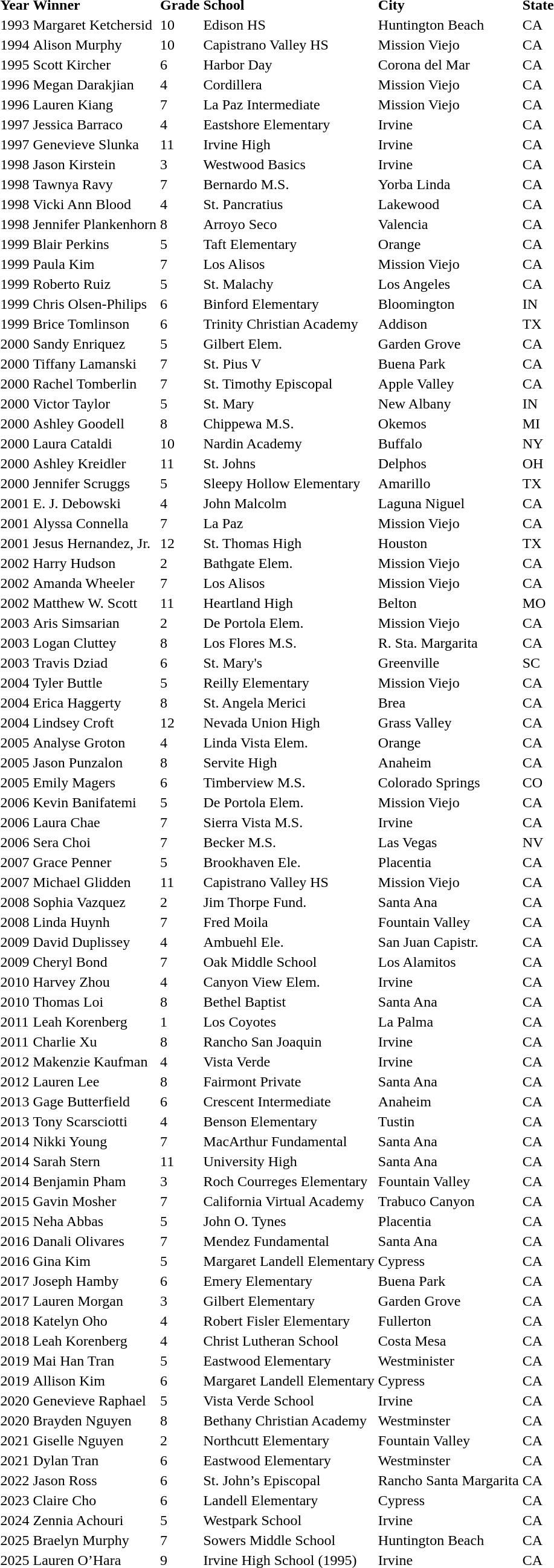<table>
<tr>
<td><strong>Year</strong></td>
<td><strong>Winner</strong></td>
<td><strong>Grade</strong></td>
<td><strong>School</strong></td>
<td><strong>City</strong></td>
<td><strong>State</strong></td>
</tr>
<tr>
<td>1993</td>
<td>Margaret Ketchersid</td>
<td>10</td>
<td>Edison HS</td>
<td>Huntington Beach</td>
<td>CA</td>
</tr>
<tr>
<td>1994</td>
<td>Alison Murphy</td>
<td>10</td>
<td>Capistrano Valley HS</td>
<td>Mission Viejo</td>
<td>CA</td>
</tr>
<tr>
<td>1995</td>
<td>Scott Kircher</td>
<td>6</td>
<td>Harbor Day</td>
<td>Corona del Mar</td>
<td>CA</td>
</tr>
<tr>
<td>1996</td>
<td>Megan Darakjian</td>
<td>4</td>
<td>Cordillera</td>
<td>Mission Viejo</td>
<td>CA</td>
</tr>
<tr>
<td>1996</td>
<td>Lauren Kiang</td>
<td>7</td>
<td>La Paz Intermediate</td>
<td>Mission Viejo</td>
<td>CA</td>
</tr>
<tr>
<td>1997</td>
<td>Jessica Barraco</td>
<td>4</td>
<td>Eastshore Elementary</td>
<td>Irvine</td>
<td>CA</td>
</tr>
<tr>
<td>1997</td>
<td>Genevieve Slunka</td>
<td>11</td>
<td>Irvine High</td>
<td>Irvine</td>
<td>CA</td>
</tr>
<tr>
<td>1998</td>
<td>Jason Kirstein</td>
<td>3</td>
<td>Westwood Basics</td>
<td>Irvine</td>
<td>CA</td>
</tr>
<tr>
<td>1998</td>
<td>Tawnya Ravy</td>
<td>7</td>
<td>Bernardo M.S.</td>
<td>Yorba Linda</td>
<td>CA</td>
</tr>
<tr>
<td>1998</td>
<td>Vicki Ann Blood</td>
<td>4</td>
<td>St. Pancratius</td>
<td>Lakewood</td>
<td>CA</td>
</tr>
<tr>
<td>1998</td>
<td>Jennifer Plankenhorn</td>
<td>8</td>
<td>Arroyo Seco</td>
<td>Valencia</td>
<td>CA</td>
</tr>
<tr>
<td>1999</td>
<td>Blair Perkins</td>
<td>5</td>
<td>Taft Elementary</td>
<td>Orange</td>
<td>CA</td>
</tr>
<tr>
<td>1999</td>
<td>Paula Kim</td>
<td>7</td>
<td>Los Alisos</td>
<td>Mission Viejo</td>
<td>CA</td>
</tr>
<tr>
<td>1999</td>
<td>Roberto Ruiz</td>
<td>5</td>
<td>St. Malachy</td>
<td>Los Angeles</td>
<td>CA</td>
</tr>
<tr>
<td>1999</td>
<td>Chris Olsen-Philips</td>
<td>6</td>
<td>Binford Elementary</td>
<td>Bloomington</td>
<td>IN</td>
</tr>
<tr>
<td>1999</td>
<td>Brice Tomlinson</td>
<td>6</td>
<td>Trinity Christian Academy</td>
<td>Addison</td>
<td>TX</td>
</tr>
<tr>
<td>2000</td>
<td>Sandy Enriquez</td>
<td>5</td>
<td>Gilbert Elem.</td>
<td>Garden Grove</td>
<td>CA</td>
</tr>
<tr>
<td>2000</td>
<td>Tiffany Lamanski</td>
<td>7</td>
<td>St. Pius V</td>
<td>Buena Park</td>
<td>CA</td>
</tr>
<tr>
<td>2000</td>
<td>Rachel Tomberlin</td>
<td>7</td>
<td>St. Timothy Episcopal</td>
<td>Apple Valley</td>
<td>CA</td>
</tr>
<tr>
<td>2000</td>
<td>Victor Taylor</td>
<td>5</td>
<td>St. Mary</td>
<td>New Albany</td>
<td>IN</td>
</tr>
<tr>
<td>2000</td>
<td>Ashley Goodell</td>
<td>8</td>
<td>Chippewa M.S.</td>
<td>Okemos</td>
<td>MI</td>
</tr>
<tr>
<td>2000</td>
<td>Laura Cataldi</td>
<td>10</td>
<td>Nardin Academy</td>
<td>Buffalo</td>
<td>NY</td>
</tr>
<tr>
<td>2000</td>
<td>Ashley Kreidler</td>
<td>11</td>
<td>St. Johns</td>
<td>Delphos</td>
<td>OH</td>
</tr>
<tr>
<td>2000</td>
<td>Jennifer Scruggs</td>
<td>5</td>
<td>Sleepy Hollow Elementary</td>
<td>Amarillo</td>
<td>TX</td>
</tr>
<tr>
<td>2001</td>
<td>E. J. Debowski</td>
<td>4</td>
<td>John Malcolm</td>
<td>Laguna Niguel</td>
<td>CA</td>
</tr>
<tr>
<td>2001</td>
<td>Alyssa Connella</td>
<td>7</td>
<td>La Paz</td>
<td>Mission Viejo</td>
<td>CA</td>
</tr>
<tr>
<td>2001</td>
<td>Jesus Hernandez, Jr.</td>
<td>12</td>
<td>St. Thomas High</td>
<td>Houston</td>
<td>TX</td>
</tr>
<tr>
<td>2002</td>
<td>Harry Hudson</td>
<td>2</td>
<td>Bathgate Elem.</td>
<td>Mission Viejo</td>
<td>CA</td>
</tr>
<tr>
<td>2002</td>
<td>Amanda Wheeler</td>
<td>7</td>
<td>Los Alisos</td>
<td>Mission Viejo</td>
<td>CA</td>
</tr>
<tr>
<td>2002</td>
<td>Matthew W. Scott</td>
<td>11</td>
<td>Heartland High</td>
<td>Belton</td>
<td>MO</td>
</tr>
<tr>
<td>2003</td>
<td>Aris Simsarian</td>
<td>2</td>
<td>De Portola Elem.</td>
<td>Mission Viejo</td>
<td>CA</td>
</tr>
<tr>
<td>2003</td>
<td>Logan Cluttey</td>
<td>8</td>
<td>Los Flores M.S.</td>
<td>R. Sta. Margarita</td>
<td>CA</td>
</tr>
<tr>
<td>2003</td>
<td>Travis Dziad</td>
<td>6</td>
<td>St. Mary's</td>
<td>Greenville</td>
<td>SC</td>
</tr>
<tr>
<td>2004</td>
<td>Tyler Buttle</td>
<td>5</td>
<td>Reilly Elementary</td>
<td>Mission Viejo</td>
<td>CA</td>
</tr>
<tr>
<td>2004</td>
<td>Erica Haggerty</td>
<td>8</td>
<td>St. Angela Merici</td>
<td>Brea</td>
<td>CA</td>
</tr>
<tr>
<td>2004</td>
<td>Lindsey Croft</td>
<td>12</td>
<td>Nevada Union High</td>
<td>Grass Valley</td>
<td>CA</td>
</tr>
<tr>
<td>2005</td>
<td>Analyse Groton</td>
<td>4</td>
<td>Linda Vista Elem.</td>
<td>Orange</td>
<td>CA</td>
</tr>
<tr>
<td>2005</td>
<td>Jason Punzalon</td>
<td>8</td>
<td>Servite High</td>
<td>Anaheim</td>
<td>CA</td>
</tr>
<tr>
<td>2005</td>
<td>Emily Magers</td>
<td>6</td>
<td>Timberview M.S.</td>
<td>Colorado Springs</td>
<td>CO</td>
</tr>
<tr>
<td>2006</td>
<td>Kevin Banifatemi</td>
<td>5</td>
<td>De Portola Elem.</td>
<td>Mission Viejo</td>
<td>CA</td>
</tr>
<tr>
<td>2006</td>
<td>Laura Chae</td>
<td>7</td>
<td>Sierra Vista M.S.</td>
<td>Irvine</td>
<td>CA</td>
</tr>
<tr>
<td>2006</td>
<td>Sera Choi</td>
<td>7</td>
<td>Becker M.S.</td>
<td>Las Vegas</td>
<td>NV</td>
</tr>
<tr>
<td>2007</td>
<td>Grace Penner</td>
<td>5</td>
<td>Brookhaven Ele.</td>
<td>Placentia</td>
<td>CA</td>
</tr>
<tr>
<td>2007</td>
<td>Michael Glidden</td>
<td>11</td>
<td>Capistrano Valley HS</td>
<td>Mission Viejo</td>
<td>CA</td>
</tr>
<tr>
<td>2008</td>
<td>Sophia Vazquez</td>
<td>2</td>
<td>Jim Thorpe Fund.</td>
<td>Santa Ana</td>
<td>CA</td>
</tr>
<tr>
<td>2008</td>
<td>Linda Huynh</td>
<td>7</td>
<td>Fred Moila</td>
<td>Fountain Valley</td>
<td>CA</td>
</tr>
<tr>
<td>2009</td>
<td>David Duplissey</td>
<td>4</td>
<td>Ambuehl Ele.</td>
<td>San Juan Capistr.</td>
<td>CA</td>
</tr>
<tr>
<td>2009</td>
<td>Cheryl Bond</td>
<td>7</td>
<td>Oak Middle School</td>
<td>Los Alamitos</td>
<td>CA</td>
</tr>
<tr>
<td>2010</td>
<td>Harvey Zhou</td>
<td>4</td>
<td>Canyon View Elem.</td>
<td>Irvine</td>
<td>CA</td>
</tr>
<tr>
<td>2010</td>
<td>Thomas Loi</td>
<td>8</td>
<td>Bethel Baptist</td>
<td>Santa Ana</td>
<td>CA</td>
</tr>
<tr>
<td>2011</td>
<td>Leah Korenberg</td>
<td>1</td>
<td>Los Coyotes</td>
<td>La Palma</td>
<td>CA</td>
</tr>
<tr>
<td>2011</td>
<td>Charlie Xu</td>
<td>8</td>
<td>Rancho San Joaquin</td>
<td>Irvine</td>
<td>CA</td>
</tr>
<tr>
<td>2012</td>
<td>Makenzie Kaufman</td>
<td>4</td>
<td>Vista Verde</td>
<td>Irvine</td>
<td>CA</td>
</tr>
<tr>
<td>2012</td>
<td>Lauren Lee</td>
<td>8</td>
<td>Fairmont Private</td>
<td>Santa Ana</td>
<td>CA</td>
</tr>
<tr>
<td>2013</td>
<td>Gage Butterfield</td>
<td>6</td>
<td>Crescent Intermediate</td>
<td>Anaheim</td>
<td>CA</td>
</tr>
<tr>
<td>2013</td>
<td>Tony Scarsciotti</td>
<td>4</td>
<td>Benson Elementary</td>
<td>Tustin</td>
<td>CA</td>
</tr>
<tr>
<td>2014</td>
<td>Nikki Young</td>
<td>7</td>
<td>MacArthur Fundamental</td>
<td>Santa Ana</td>
<td>CA</td>
</tr>
<tr>
<td>2014</td>
<td>Sarah Stern</td>
<td>11</td>
<td>University High</td>
<td>Santa Ana</td>
<td>CA</td>
</tr>
<tr>
<td>2014</td>
<td>Benjamin Pham</td>
<td>3</td>
<td>Roch Courreges Elementary</td>
<td>Fountain Valley</td>
<td>CA</td>
</tr>
<tr>
<td>2015</td>
<td>Gavin Mosher</td>
<td>7</td>
<td>California Virtual Academy</td>
<td>Trabuco Canyon</td>
<td>CA</td>
</tr>
<tr>
<td>2015</td>
<td>Neha Abbas</td>
<td>5</td>
<td>John O. Tynes</td>
<td>Placentia</td>
<td>CA</td>
</tr>
<tr>
<td>2016</td>
<td>Danali Olivares</td>
<td>7</td>
<td>Mendez Fundamental</td>
<td>Santa Ana</td>
<td>CA</td>
</tr>
<tr>
<td>2016</td>
<td>Gina Kim</td>
<td>5</td>
<td>Margaret Landell Elementary</td>
<td>Cypress</td>
<td>CA</td>
</tr>
<tr>
<td>2017</td>
<td>Joseph Hamby</td>
<td>6</td>
<td>Emery Elementary</td>
<td>Buena Park</td>
<td>CA</td>
</tr>
<tr>
<td>2017</td>
<td>Lauren Morgan</td>
<td>3</td>
<td>Gilbert Elementary</td>
<td>Garden Grove</td>
<td>CA</td>
</tr>
<tr>
<td>2018</td>
<td>Katelyn Oho</td>
<td>4</td>
<td>Robert Fisler Elementary</td>
<td>Fullerton</td>
<td>CA</td>
</tr>
<tr>
<td>2018</td>
<td>Leah Korenberg</td>
<td>4</td>
<td>Christ Lutheran School</td>
<td>Costa Mesa</td>
<td>CA</td>
</tr>
<tr>
<td>2019</td>
<td>Mai Han Tran</td>
<td>5</td>
<td>Eastwood Elementary</td>
<td>Westminister</td>
<td>CA</td>
</tr>
<tr>
<td>2019</td>
<td>Allison Kim</td>
<td>6</td>
<td>Margaret Landell Elementary</td>
<td>Cypress</td>
<td>CA</td>
</tr>
<tr>
<td>2020</td>
<td>Genevieve Raphael</td>
<td>5</td>
<td>Vista Verde School</td>
<td>Irvine</td>
<td>CA</td>
</tr>
<tr>
<td>2020</td>
<td>Brayden Nguyen</td>
<td>8</td>
<td>Bethany Christian Academy</td>
<td>Westminster</td>
<td>CA</td>
</tr>
<tr>
<td>2021</td>
<td>Giselle Nguyen</td>
<td>2</td>
<td>Northcutt Elementary</td>
<td>Fountain Valley</td>
<td>CA</td>
</tr>
<tr>
<td>2021</td>
<td>Dylan Tran</td>
<td>6</td>
<td>Eastwood Elementary</td>
<td>Westminster</td>
<td>CA</td>
</tr>
<tr>
<td>2022</td>
<td>Jason Ross</td>
<td>6</td>
<td>St. John’s Episcopal</td>
<td>Rancho Santa Margarita</td>
<td>CA</td>
</tr>
<tr>
<td>2023</td>
<td>Claire Cho</td>
<td>6</td>
<td>Landell Elementary</td>
<td>Cypress</td>
<td>CA</td>
</tr>
<tr>
<td>2024</td>
<td>Zennia Achouri</td>
<td>5</td>
<td>Westpark School</td>
<td>Irvine</td>
<td>CA</td>
</tr>
<tr>
<td>2025</td>
<td>Braelyn Murphy</td>
<td>7</td>
<td>Sowers Middle School</td>
<td>Huntington Beach</td>
<td>CA</td>
</tr>
<tr>
<td>2025</td>
<td>Lauren O’Hara</td>
<td>9</td>
<td>Irvine High School (1995)</td>
<td>Irvine</td>
<td>CA</td>
</tr>
</table>
